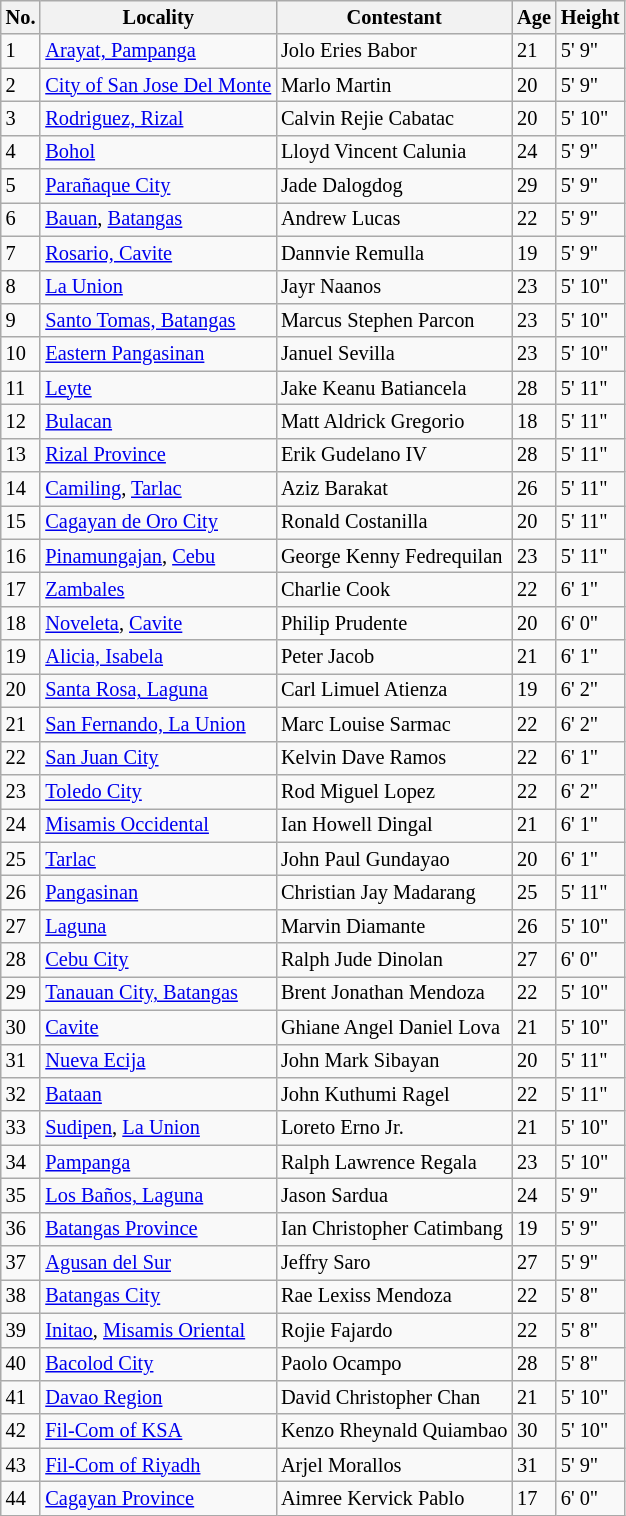<table class="wikitable sortable" style="font-size:85%;">
<tr>
<th>No.</th>
<th>Locality</th>
<th>Contestant</th>
<th>Age</th>
<th>Height</th>
</tr>
<tr>
<td>1</td>
<td><a href='#'>Arayat, Pampanga</a></td>
<td>Jolo Eries Babor</td>
<td>21</td>
<td>5' 9"</td>
</tr>
<tr>
<td>2</td>
<td><a href='#'>City of San Jose Del Monte</a></td>
<td>Marlo Martin</td>
<td>20</td>
<td>5' 9"</td>
</tr>
<tr>
<td>3</td>
<td><a href='#'>Rodriguez, Rizal</a></td>
<td>Calvin Rejie Cabatac</td>
<td>20</td>
<td>5' 10"</td>
</tr>
<tr>
<td>4</td>
<td><a href='#'>Bohol</a></td>
<td>Lloyd Vincent Calunia</td>
<td>24</td>
<td>5' 9"</td>
</tr>
<tr>
<td>5</td>
<td><a href='#'>Parañaque City</a></td>
<td>Jade Dalogdog</td>
<td>29</td>
<td>5' 9"</td>
</tr>
<tr>
<td>6</td>
<td><a href='#'>Bauan</a>, <a href='#'>Batangas</a></td>
<td>Andrew Lucas</td>
<td>22</td>
<td>5' 9"</td>
</tr>
<tr>
<td>7</td>
<td><a href='#'>Rosario, Cavite</a></td>
<td>Dannvie Remulla</td>
<td>19</td>
<td>5' 9"</td>
</tr>
<tr>
<td>8</td>
<td><a href='#'>La Union</a></td>
<td>Jayr Naanos</td>
<td>23</td>
<td>5' 10"</td>
</tr>
<tr>
<td>9</td>
<td><a href='#'>Santo Tomas, Batangas</a></td>
<td>Marcus Stephen Parcon</td>
<td>23</td>
<td>5' 10"</td>
</tr>
<tr>
<td>10</td>
<td><a href='#'>Eastern Pangasinan</a></td>
<td>Januel Sevilla</td>
<td>23</td>
<td>5' 10"</td>
</tr>
<tr>
<td>11</td>
<td><a href='#'>Leyte</a></td>
<td>Jake Keanu Batiancela</td>
<td>28</td>
<td>5' 11"</td>
</tr>
<tr>
<td>12</td>
<td><a href='#'>Bulacan</a></td>
<td>Matt Aldrick Gregorio</td>
<td>18</td>
<td>5' 11"</td>
</tr>
<tr>
<td>13</td>
<td><a href='#'>Rizal Province</a></td>
<td>Erik Gudelano IV</td>
<td>28</td>
<td>5' 11"</td>
</tr>
<tr>
<td>14</td>
<td><a href='#'>Camiling</a>, <a href='#'>Tarlac</a></td>
<td>Aziz Barakat</td>
<td>26</td>
<td>5' 11"</td>
</tr>
<tr>
<td>15</td>
<td><a href='#'>Cagayan de Oro City</a></td>
<td>Ronald Costanilla</td>
<td>20</td>
<td>5' 11"</td>
</tr>
<tr>
<td>16</td>
<td><a href='#'>Pinamungajan</a>, <a href='#'>Cebu</a></td>
<td>George Kenny Fedrequilan</td>
<td>23</td>
<td>5' 11"</td>
</tr>
<tr>
<td>17</td>
<td><a href='#'>Zambales</a></td>
<td>Charlie Cook</td>
<td>22</td>
<td>6' 1"</td>
</tr>
<tr>
<td>18</td>
<td><a href='#'>Noveleta</a>, <a href='#'>Cavite</a></td>
<td>Philip Prudente</td>
<td>20</td>
<td>6' 0"</td>
</tr>
<tr>
<td>19</td>
<td><a href='#'>Alicia, Isabela</a></td>
<td>Peter Jacob</td>
<td>21</td>
<td>6' 1"</td>
</tr>
<tr>
<td>20</td>
<td><a href='#'>Santa Rosa, Laguna</a></td>
<td>Carl Limuel Atienza</td>
<td>19</td>
<td>6' 2"</td>
</tr>
<tr>
<td>21</td>
<td><a href='#'>San Fernando, La Union</a></td>
<td>Marc Louise Sarmac</td>
<td>22</td>
<td>6' 2"</td>
</tr>
<tr>
<td>22</td>
<td><a href='#'>San Juan City</a></td>
<td>Kelvin Dave Ramos</td>
<td>22</td>
<td>6' 1"</td>
</tr>
<tr>
<td>23</td>
<td><a href='#'>Toledo City</a></td>
<td>Rod Miguel Lopez</td>
<td>22</td>
<td>6' 2"</td>
</tr>
<tr>
<td>24</td>
<td><a href='#'>Misamis Occidental</a></td>
<td>Ian Howell Dingal</td>
<td>21</td>
<td>6' 1"</td>
</tr>
<tr>
<td>25</td>
<td><a href='#'>Tarlac</a></td>
<td>John Paul Gundayao</td>
<td>20</td>
<td>6' 1"</td>
</tr>
<tr>
<td>26</td>
<td><a href='#'>Pangasinan</a></td>
<td>Christian Jay Madarang</td>
<td>25</td>
<td>5' 11"</td>
</tr>
<tr>
<td>27</td>
<td><a href='#'>Laguna</a></td>
<td>Marvin Diamante</td>
<td>26</td>
<td>5' 10"</td>
</tr>
<tr>
<td>28</td>
<td><a href='#'>Cebu City</a></td>
<td>Ralph Jude Dinolan</td>
<td>27</td>
<td>6' 0"</td>
</tr>
<tr>
<td>29</td>
<td><a href='#'>Tanauan City, Batangas</a></td>
<td>Brent Jonathan Mendoza</td>
<td>22</td>
<td>5' 10"</td>
</tr>
<tr>
<td>30</td>
<td><a href='#'>Cavite</a></td>
<td>Ghiane Angel Daniel Lova</td>
<td>21</td>
<td>5' 10"</td>
</tr>
<tr>
<td>31</td>
<td><a href='#'>Nueva Ecija</a></td>
<td>John Mark Sibayan</td>
<td>20</td>
<td>5' 11"</td>
</tr>
<tr>
<td>32</td>
<td><a href='#'>Bataan</a></td>
<td>John Kuthumi Ragel</td>
<td>22</td>
<td>5' 11"</td>
</tr>
<tr>
<td>33</td>
<td><a href='#'>Sudipen</a>, <a href='#'>La Union</a></td>
<td>Loreto Erno Jr.</td>
<td>21</td>
<td>5' 10"</td>
</tr>
<tr>
<td>34</td>
<td><a href='#'>Pampanga</a></td>
<td>Ralph Lawrence Regala</td>
<td>23</td>
<td>5' 10"</td>
</tr>
<tr>
<td>35</td>
<td><a href='#'>Los Baños, Laguna</a></td>
<td>Jason Sardua</td>
<td>24</td>
<td>5' 9"</td>
</tr>
<tr>
<td>36</td>
<td><a href='#'>Batangas Province</a></td>
<td>Ian Christopher Catimbang</td>
<td>19</td>
<td>5' 9"</td>
</tr>
<tr>
<td>37</td>
<td><a href='#'>Agusan del Sur</a></td>
<td>Jeffry Saro</td>
<td>27</td>
<td>5' 9"</td>
</tr>
<tr>
<td>38</td>
<td><a href='#'>Batangas City</a></td>
<td>Rae Lexiss Mendoza</td>
<td>22</td>
<td>5' 8"</td>
</tr>
<tr>
<td>39</td>
<td><a href='#'>Initao</a>, <a href='#'>Misamis Oriental</a></td>
<td>Rojie Fajardo</td>
<td>22</td>
<td>5' 8"</td>
</tr>
<tr>
<td>40</td>
<td><a href='#'>Bacolod City</a></td>
<td>Paolo Ocampo</td>
<td>28</td>
<td>5' 8"</td>
</tr>
<tr>
<td>41</td>
<td><a href='#'>Davao Region</a></td>
<td>David Christopher Chan</td>
<td>21</td>
<td>5' 10"</td>
</tr>
<tr>
<td>42</td>
<td><a href='#'>Fil-Com of KSA</a></td>
<td>Kenzo Rheynald Quiambao</td>
<td>30</td>
<td>5' 10"</td>
</tr>
<tr>
<td>43</td>
<td><a href='#'>Fil-Com of Riyadh</a></td>
<td>Arjel Morallos</td>
<td>31</td>
<td>5' 9"</td>
</tr>
<tr>
<td>44</td>
<td><a href='#'>Cagayan Province</a></td>
<td>Aimree Kervick Pablo</td>
<td>17</td>
<td>6' 0"</td>
</tr>
</table>
